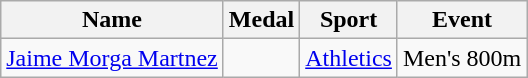<table class="wikitable sortable">
<tr>
<th>Name</th>
<th>Medal</th>
<th>Sport</th>
<th>Event</th>
</tr>
<tr>
<td><a href='#'>Jaime Morga Martnez</a></td>
<td></td>
<td><a href='#'>Athletics</a></td>
<td>Men's 800m</td>
</tr>
</table>
